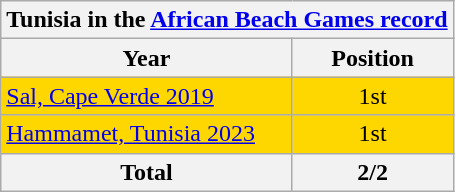<table class="wikitable" style="text-align: center;">
<tr>
<th colspan=2>Tunisia in the <a href='#'>African Beach Games record</a></th>
</tr>
<tr>
<th>Year</th>
<th width="100">Position</th>
</tr>
<tr bgcolor=gold>
<td align=left> <a href='#'>Sal, Cape Verde 2019</a></td>
<td>1st</td>
</tr>
<tr bgcolor=gold>
<td align=left> <a href='#'>Hammamet, Tunisia 2023</a></td>
<td>1st</td>
</tr>
<tr>
<th>Total</th>
<th>2/2</th>
</tr>
</table>
